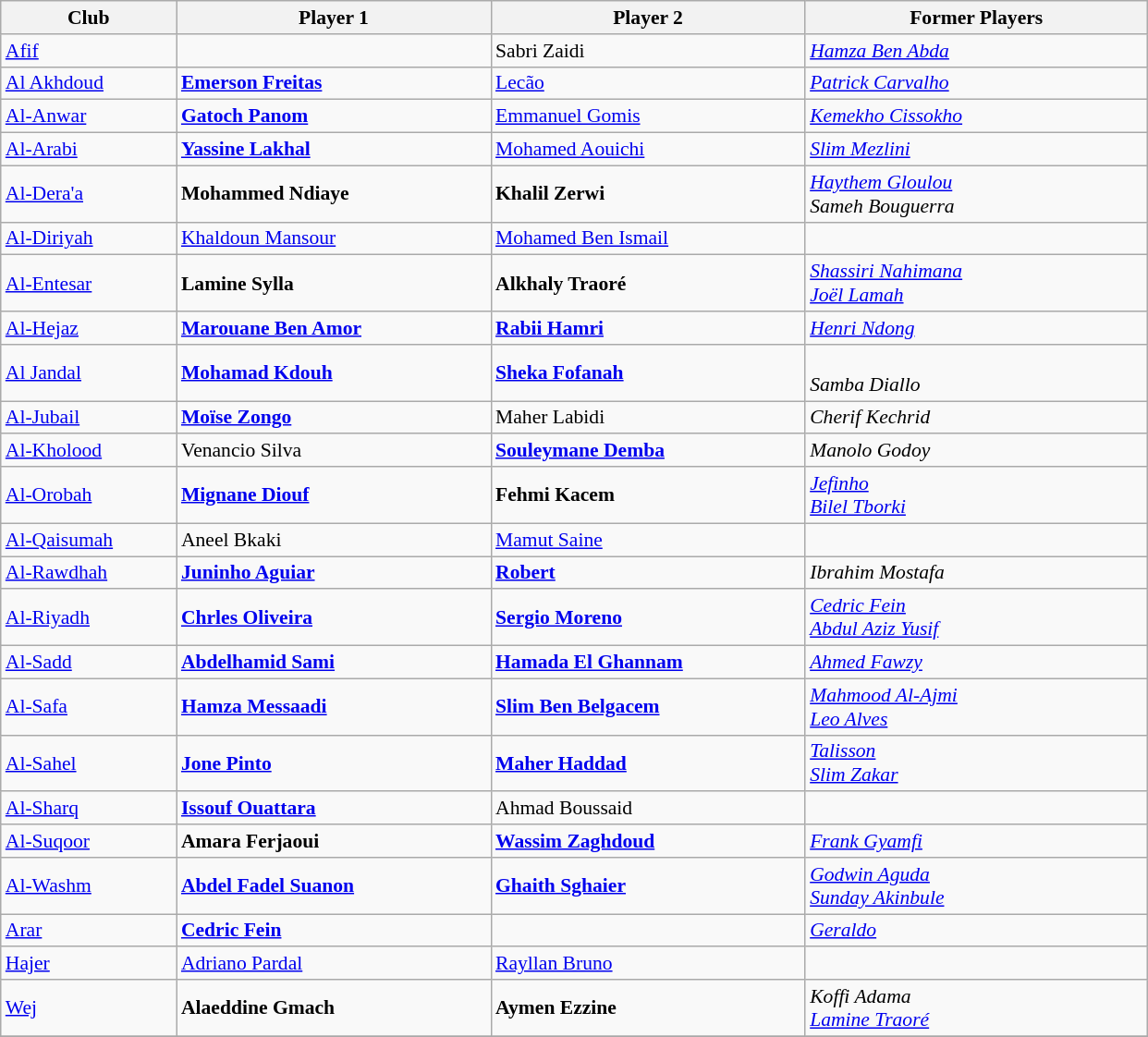<table class="wikitable" border="1" style="text-align: left; font-size:90%">
<tr>
<th width="120">Club</th>
<th width="220">Player 1</th>
<th width="220">Player 2</th>
<th width="240">Former Players</th>
</tr>
<tr>
<td><a href='#'>Afif</a></td>
<td> <strong></strong></td>
<td> Sabri Zaidi</td>
<td> <em><a href='#'>Hamza Ben Abda</a></em></td>
</tr>
<tr>
<td><a href='#'>Al Akhdoud</a></td>
<td> <strong><a href='#'>Emerson Freitas</a></strong></td>
<td> <a href='#'>Lecão</a></td>
<td> <em><a href='#'>Patrick Carvalho</a></em></td>
</tr>
<tr>
<td><a href='#'>Al-Anwar</a></td>
<td> <strong><a href='#'>Gatoch Panom</a></strong></td>
<td> <a href='#'>Emmanuel Gomis</a></td>
<td> <em><a href='#'>Kemekho Cissokho</a></em></td>
</tr>
<tr>
<td><a href='#'>Al-Arabi</a></td>
<td> <strong><a href='#'>Yassine Lakhal</a></strong></td>
<td> <a href='#'>Mohamed Aouichi</a></td>
<td> <em><a href='#'>Slim Mezlini</a></em></td>
</tr>
<tr>
<td><a href='#'>Al-Dera'a</a></td>
<td> <strong>Mohammed Ndiaye</strong></td>
<td> <strong>Khalil Zerwi</strong></td>
<td> <em><a href='#'>Haythem Gloulou</a></em><br> <em>Sameh Bouguerra</em></td>
</tr>
<tr>
<td><a href='#'>Al-Diriyah</a></td>
<td> <a href='#'>Khaldoun Mansour</a></td>
<td> <a href='#'>Mohamed Ben Ismail</a></td>
<td></td>
</tr>
<tr>
<td><a href='#'>Al-Entesar</a></td>
<td> <strong>Lamine Sylla</strong></td>
<td> <strong>Alkhaly Traoré</strong></td>
<td> <em><a href='#'>Shassiri Nahimana</a></em><br> <em><a href='#'>Joël Lamah</a></em></td>
</tr>
<tr>
<td><a href='#'>Al-Hejaz</a></td>
<td> <strong><a href='#'>Marouane Ben Amor</a></strong></td>
<td> <strong><a href='#'>Rabii Hamri</a></strong></td>
<td> <em><a href='#'>Henri Ndong</a></em><br> <em></em></td>
</tr>
<tr>
<td><a href='#'>Al Jandal</a></td>
<td> <strong><a href='#'>Mohamad Kdouh</a></strong></td>
<td> <strong><a href='#'>Sheka Fofanah</a></strong></td>
<td> <em></em><br> <em>Samba Diallo</em></td>
</tr>
<tr>
<td><a href='#'>Al-Jubail</a></td>
<td> <strong><a href='#'>Moïse Zongo</a></strong></td>
<td> Maher Labidi</td>
<td> <em>Cherif Kechrid</em></td>
</tr>
<tr>
<td><a href='#'>Al-Kholood</a></td>
<td> Venancio Silva</td>
<td> <strong><a href='#'>Souleymane Demba</a></strong></td>
<td> <em>Manolo Godoy</em></td>
</tr>
<tr>
<td><a href='#'>Al-Orobah</a></td>
<td> <strong><a href='#'>Mignane Diouf</a></strong></td>
<td> <strong>Fehmi Kacem</strong></td>
<td> <em><a href='#'>Jefinho</a><br></em> <em><a href='#'>Bilel Tborki</a></em></td>
</tr>
<tr>
<td><a href='#'>Al-Qaisumah</a></td>
<td> Aneel Bkaki</td>
<td> <a href='#'>Mamut Saine</a></td>
<td></td>
</tr>
<tr>
<td><a href='#'>Al-Rawdhah</a></td>
<td> <strong><a href='#'>Juninho Aguiar</a></strong></td>
<td> <strong><a href='#'>Robert</a></strong></td>
<td> <em>Ibrahim Mostafa</em></td>
</tr>
<tr>
<td><a href='#'>Al-Riyadh</a></td>
<td> <strong><a href='#'>Chrles Oliveira</a></strong></td>
<td> <strong><a href='#'>Sergio Moreno</a></strong></td>
<td> <em><a href='#'>Cedric Fein</a></em><br> <em><a href='#'>Abdul Aziz Yusif</a></em></td>
</tr>
<tr>
<td><a href='#'>Al-Sadd</a></td>
<td> <strong><a href='#'>Abdelhamid Sami</a></strong></td>
<td> <strong><a href='#'>Hamada El Ghannam</a></strong></td>
<td> <em><a href='#'>Ahmed Fawzy</a></em></td>
</tr>
<tr>
<td><a href='#'>Al-Safa</a></td>
<td> <strong><a href='#'>Hamza Messaadi</a></strong></td>
<td> <strong><a href='#'>Slim Ben Belgacem</a></strong></td>
<td> <em><a href='#'>Mahmood Al-Ajmi</a></em><br> <em><a href='#'>Leo Alves</a></em></td>
</tr>
<tr>
<td><a href='#'>Al-Sahel</a></td>
<td> <strong><a href='#'>Jone Pinto</a></strong></td>
<td> <strong><a href='#'>Maher Haddad</a></strong></td>
<td> <em><a href='#'>Talisson</a></em><br> <em><a href='#'>Slim Zakar</a></em></td>
</tr>
<tr>
<td><a href='#'>Al-Sharq</a></td>
<td> <strong><a href='#'>Issouf Ouattara</a></strong></td>
<td> Ahmad Boussaid</td>
<td> <em></em></td>
</tr>
<tr>
<td><a href='#'>Al-Suqoor</a></td>
<td> <strong>Amara Ferjaoui</strong></td>
<td> <strong><a href='#'>Wassim Zaghdoud</a></strong></td>
<td> <em><a href='#'>Frank Gyamfi</a></em></td>
</tr>
<tr>
<td><a href='#'>Al-Washm</a></td>
<td> <strong><a href='#'>Abdel Fadel Suanon</a></strong></td>
<td> <strong><a href='#'>Ghaith Sghaier</a></strong></td>
<td> <em><a href='#'>Godwin Aguda</a></em><br> <em><a href='#'>Sunday Akinbule</a></em></td>
</tr>
<tr>
<td><a href='#'>Arar</a></td>
<td> <strong><a href='#'>Cedric Fein</a></strong></td>
<td> </td>
<td> <em><a href='#'>Geraldo</a></em></td>
</tr>
<tr>
<td><a href='#'>Hajer</a></td>
<td> <a href='#'>Adriano Pardal</a></td>
<td> <a href='#'>Rayllan Bruno</a></td>
<td></td>
</tr>
<tr>
<td><a href='#'>Wej</a></td>
<td> <strong>Alaeddine Gmach</strong></td>
<td> <strong>Aymen Ezzine</strong></td>
<td> <em>Koffi Adama</em><br> <em><a href='#'>Lamine Traoré</a></em></td>
</tr>
<tr>
</tr>
</table>
